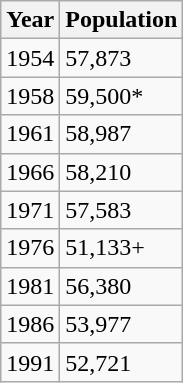<table class="wikitable">
<tr>
<th>Year</th>
<th>Population</th>
</tr>
<tr>
<td>1954</td>
<td>57,873</td>
</tr>
<tr>
<td>1958</td>
<td>59,500*</td>
</tr>
<tr>
<td>1961</td>
<td>58,987</td>
</tr>
<tr>
<td>1966</td>
<td>58,210</td>
</tr>
<tr>
<td>1971</td>
<td>57,583</td>
</tr>
<tr>
<td>1976</td>
<td>51,133+</td>
</tr>
<tr>
<td>1981</td>
<td>56,380</td>
</tr>
<tr>
<td>1986</td>
<td>53,977</td>
</tr>
<tr>
<td>1991</td>
<td>52,721</td>
</tr>
</table>
